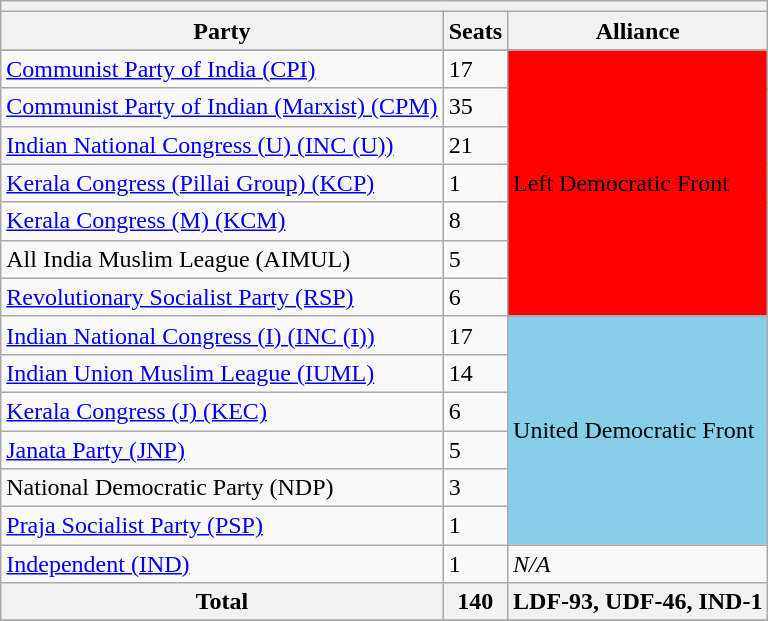<table class="wikitable sortable">
<tr>
<th colspan=10></th>
</tr>
<tr>
<th>Party</th>
<th>Seats</th>
<th>Alliance</th>
</tr>
<tr --->
</tr>
<tr --->
<td><a href='#'>Communist Party of India (CPI)</a></td>
<td>17</td>
<td rowspan="7" style="background:#f00; color:black;">Left Democratic Front</td>
</tr>
<tr --->
<td><a href='#'>Communist Party of Indian (Marxist) (CPM)</a></td>
<td>35</td>
</tr>
<tr>
<td><a href='#'>Indian National Congress (U) (INC (U))</a></td>
<td>21</td>
</tr>
<tr --->
<td><a href='#'>Kerala Congress (Pillai Group) (KCP)</a></td>
<td>1</td>
</tr>
<tr --->
<td><a href='#'>Kerala Congress (M) (KCM)</a></td>
<td>8</td>
</tr>
<tr --->
<td>All India Muslim League (AIMUL)</td>
<td>5</td>
</tr>
<tr --->
<td><a href='#'>Revolutionary Socialist Party (RSP)</a></td>
<td>6</td>
</tr>
<tr --->
<td><a href='#'>Indian National Congress (I) (INC (I))</a></td>
<td>17</td>
<td rowspan="6" style="background:skyblue; color:black;">United Democratic Front</td>
</tr>
<tr --->
<td><a href='#'>Indian Union Muslim League (IUML)</a></td>
<td>14</td>
</tr>
<tr --->
<td><a href='#'>Kerala Congress (J) (KEC)</a></td>
<td>6</td>
</tr>
<tr --->
<td><a href='#'>Janata Party (JNP)</a></td>
<td>5</td>
</tr>
<tr --->
<td>National Democratic Party (NDP)</td>
<td>3</td>
</tr>
<tr>
<td><a href='#'>Praja Socialist Party (PSP)</a></td>
<td>1</td>
</tr>
<tr --->
<td><a href='#'>Independent (IND)</a></td>
<td>1</td>
<td><em>N/A</em></td>
</tr>
<tr --->
<th>Total</th>
<th>140</th>
<th>LDF-93, UDF-46, IND-1</th>
</tr>
<tr --->
</tr>
</table>
